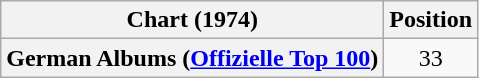<table class="wikitable plainrowheaders" style="text-align:center">
<tr>
<th scope="col">Chart (1974)</th>
<th scope="col">Position</th>
</tr>
<tr>
<th scope="row">German Albums (<a href='#'>Offizielle Top 100</a>)</th>
<td>33</td>
</tr>
</table>
